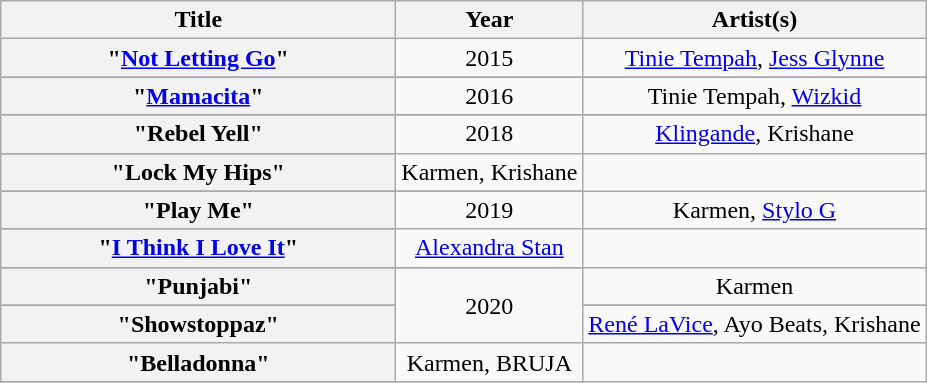<table class="wikitable plainrowheaders" style="text-align:center;">
<tr>
<th scope="col" style="width:16em;">Title</th>
<th scope="col">Year</th>
<th scope="col">Artist(s)</th>
</tr>
<tr>
<th scope="row">"<a href='#'>Not Letting Go</a>"</th>
<td>2015</td>
<td><a href='#'>Tinie Tempah</a>, <a href='#'>Jess Glynne</a></td>
</tr>
<tr>
</tr>
<tr>
<th scope="row">"<a href='#'>Mamacita</a>"</th>
<td>2016</td>
<td>Tinie Tempah, <a href='#'>Wizkid</a></td>
</tr>
<tr>
</tr>
<tr>
<th scope="row">"Rebel Yell"</th>
<td rowspan="2">2018</td>
<td><a href='#'>Klingande</a>, Krishane</td>
</tr>
<tr>
</tr>
<tr>
<th scope="row">"Lock My Hips"</th>
<td>Karmen, Krishane</td>
</tr>
<tr>
</tr>
<tr>
<th scope="row">"Play Me"</th>
<td rowspan="2">2019</td>
<td>Karmen, <a href='#'>Stylo G</a></td>
</tr>
<tr>
</tr>
<tr>
<th scope="row">"<a href='#'>I Think I Love It</a>"</th>
<td><a href='#'>Alexandra Stan</a></td>
</tr>
<tr>
</tr>
<tr>
<th scope="row">"Punjabi"</th>
<td rowspan="3">2020</td>
<td>Karmen</td>
</tr>
<tr>
</tr>
<tr>
<th scope="row">"Showstoppaz"</th>
<td><a href='#'>René LaVice</a>, Ayo Beats, Krishane</td>
</tr>
<tr>
<th scope="row">"Belladonna"</th>
<td>Karmen, BRUJA</td>
</tr>
<tr>
</tr>
</table>
